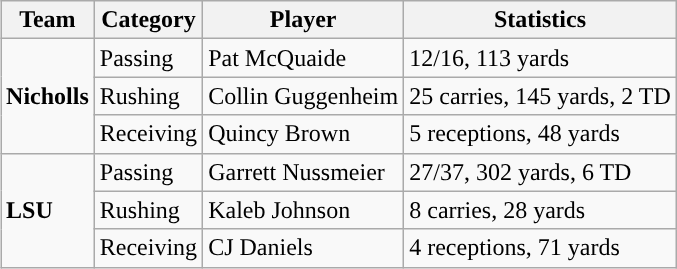<table class="wikitable" style="float: right;">
<tr>
<th>Team</th>
<th>Category</th>
<th>Player</th>
<th>Statistics</th>
</tr>
<tr>
<td rowspan=3><strong>Nicholls</strong></td>
<td>Passing</td>
<td>Pat McQuaide</td>
<td>12/16, 113 yards</td>
</tr>
<tr>
<td>Rushing</td>
<td>Collin Guggenheim</td>
<td>25 carries, 145 yards, 2 TD</td>
</tr>
<tr>
<td>Receiving</td>
<td>Quincy Brown</td>
<td>5 receptions, 48 yards</td>
</tr>
<tr>
<td rowspan=3><strong>LSU</strong></td>
<td>Passing</td>
<td>Garrett Nussmeier</td>
<td>27/37, 302 yards, 6 TD</td>
</tr>
<tr>
<td>Rushing</td>
<td>Kaleb Johnson</td>
<td>8 carries, 28 yards</td>
</tr>
<tr>
<td>Receiving</td>
<td>CJ Daniels</td>
<td>4 receptions, 71 yards</td>
</tr>
</table>
